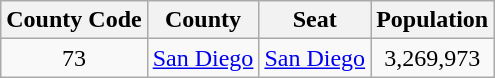<table class="wikitable sortable" style="text-align:center;">
<tr>
<th> County Code</th>
<th>County</th>
<th>Seat</th>
<th>Population</th>
</tr>
<tr>
<td>73</td>
<td><a href='#'>San Diego</a></td>
<td><a href='#'>San Diego</a></td>
<td>3,269,973</td>
</tr>
</table>
